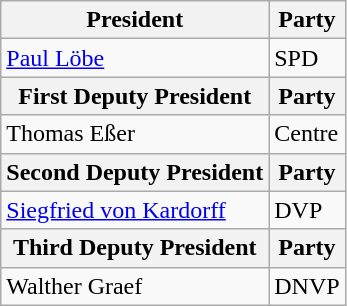<table class="wikitable">
<tr>
<th>President</th>
<th>Party</th>
</tr>
<tr>
<td><a href='#'>Paul Löbe</a></td>
<td>SPD</td>
</tr>
<tr>
<th>First Deputy President</th>
<th>Party</th>
</tr>
<tr>
<td>Thomas Eßer</td>
<td>Centre</td>
</tr>
<tr>
<th>Second Deputy President</th>
<th>Party</th>
</tr>
<tr>
<td><a href='#'>Siegfried von Kardorff</a></td>
<td>DVP</td>
</tr>
<tr>
<th>Third Deputy President</th>
<th>Party</th>
</tr>
<tr>
<td>Walther Graef</td>
<td>DNVP</td>
</tr>
</table>
